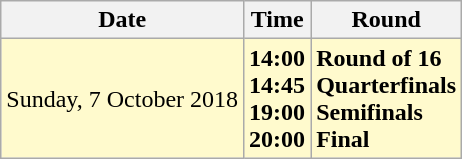<table class="wikitable">
<tr>
<th>Date</th>
<th>Time</th>
<th>Round</th>
</tr>
<tr>
<td style=background:lemonchiffon>Sunday, 7 October 2018</td>
<td style=background:lemonchiffon align=right><strong>14:00<br>14:45<br>19:00<br>20:00</strong></td>
<td style=background:lemonchiffon><strong>Round of 16<br>Quarterfinals<br>Semifinals<br>Final</strong></td>
</tr>
</table>
